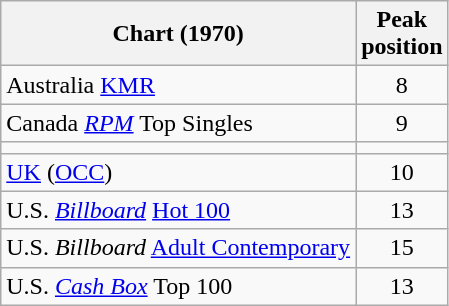<table class="wikitable sortable">
<tr>
<th>Chart (1970)</th>
<th>Peak<br>position</th>
</tr>
<tr>
<td>Australia <a href='#'>KMR</a></td>
<td style="text-align:center;">8</td>
</tr>
<tr>
<td>Canada <em><a href='#'>RPM</a></em> Top Singles</td>
<td style="text-align:center;">9</td>
</tr>
<tr>
<td></td>
</tr>
<tr>
<td><a href='#'>UK</a> (<a href='#'>OCC</a>)</td>
<td style="text-align:center;">10</td>
</tr>
<tr>
<td>U.S. <em><a href='#'>Billboard</a></em> <a href='#'>Hot 100</a></td>
<td style="text-align:center;">13</td>
</tr>
<tr>
<td>U.S. <em>Billboard</em> <a href='#'>Adult Contemporary</a></td>
<td style="text-align:center;">15</td>
</tr>
<tr>
<td>U.S. <a href='#'><em>Cash Box</em></a> Top 100</td>
<td align="center">13</td>
</tr>
</table>
